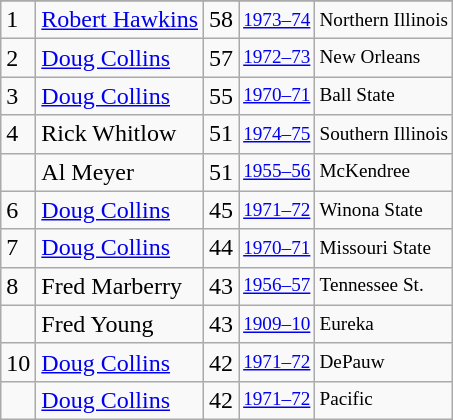<table class="wikitable">
<tr>
</tr>
<tr>
<td>1</td>
<td><a href='#'>Robert Hawkins</a></td>
<td>58</td>
<td style="font-size:80%;"><a href='#'>1973–74</a></td>
<td style="font-size:80%;">Northern Illinois</td>
</tr>
<tr>
<td>2</td>
<td><a href='#'>Doug Collins</a></td>
<td>57</td>
<td style="font-size:80%;"><a href='#'>1972–73</a></td>
<td style="font-size:80%;">New Orleans</td>
</tr>
<tr>
<td>3</td>
<td><a href='#'>Doug Collins</a></td>
<td>55</td>
<td style="font-size:80%;"><a href='#'>1970–71</a></td>
<td style="font-size:80%;">Ball State</td>
</tr>
<tr>
<td>4</td>
<td>Rick Whitlow</td>
<td>51</td>
<td style="font-size:80%;"><a href='#'>1974–75</a></td>
<td style="font-size:80%;">Southern Illinois</td>
</tr>
<tr>
<td></td>
<td>Al Meyer</td>
<td>51</td>
<td style="font-size:80%;"><a href='#'>1955–56</a></td>
<td style="font-size:80%;">McKendree</td>
</tr>
<tr>
<td>6</td>
<td><a href='#'>Doug Collins</a></td>
<td>45</td>
<td style="font-size:80%;"><a href='#'>1971–72</a></td>
<td style="font-size:80%;">Winona State</td>
</tr>
<tr>
<td>7</td>
<td><a href='#'>Doug Collins</a></td>
<td>44</td>
<td style="font-size:80%;"><a href='#'>1970–71</a></td>
<td style="font-size:80%;">Missouri State</td>
</tr>
<tr>
<td>8</td>
<td>Fred Marberry</td>
<td>43</td>
<td style="font-size:80%;"><a href='#'>1956–57</a></td>
<td style="font-size:80%;">Tennessee St.</td>
</tr>
<tr>
<td></td>
<td>Fred Young</td>
<td>43</td>
<td style="font-size:80%;"><a href='#'>1909–10</a></td>
<td style="font-size:80%;">Eureka</td>
</tr>
<tr>
<td>10</td>
<td><a href='#'>Doug Collins</a></td>
<td>42</td>
<td style="font-size:80%;"><a href='#'>1971–72</a></td>
<td style="font-size:80%;">DePauw</td>
</tr>
<tr>
<td></td>
<td><a href='#'>Doug Collins</a></td>
<td>42</td>
<td style="font-size:80%;"><a href='#'>1971–72</a></td>
<td style="font-size:80%;">Pacific</td>
</tr>
</table>
